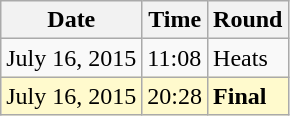<table class="wikitable">
<tr>
<th>Date</th>
<th>Time</th>
<th>Round</th>
</tr>
<tr>
<td>July 16, 2015</td>
<td>11:08</td>
<td>Heats</td>
</tr>
<tr style=background:lemonchiffon>
<td>July 16, 2015</td>
<td>20:28</td>
<td><strong>Final</strong></td>
</tr>
</table>
